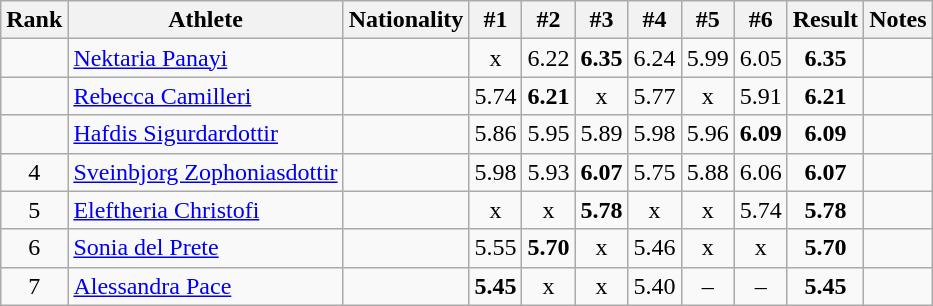<table class="wikitable sortable" style="text-align:center">
<tr>
<th>Rank</th>
<th>Athlete</th>
<th>Nationality</th>
<th>#1</th>
<th>#2</th>
<th>#3</th>
<th>#4</th>
<th>#5</th>
<th>#6</th>
<th>Result</th>
<th>Notes</th>
</tr>
<tr>
<td></td>
<td align="left"><a href='#'>Nektaria Panayi</a></td>
<td align=left></td>
<td>x</td>
<td>6.22</td>
<td><strong>6.35</strong></td>
<td>6.24</td>
<td>5.99</td>
<td>6.05</td>
<td><strong>6.35</strong></td>
<td></td>
</tr>
<tr>
<td></td>
<td align="left"><a href='#'>Rebecca Camilleri</a></td>
<td align=left></td>
<td>5.74</td>
<td><strong>6.21</strong></td>
<td>x</td>
<td>5.77</td>
<td>x</td>
<td>5.91</td>
<td><strong>6.21</strong></td>
<td></td>
</tr>
<tr>
<td></td>
<td align="left"><a href='#'>Hafdis Sigurdardottir</a></td>
<td align=left></td>
<td>5.86</td>
<td>5.95</td>
<td>5.89</td>
<td>5.98</td>
<td>5.96</td>
<td><strong>6.09</strong></td>
<td><strong>6.09</strong></td>
<td></td>
</tr>
<tr>
<td>4</td>
<td align="left"><a href='#'>Sveinbjorg Zophoniasdottir</a></td>
<td align=left></td>
<td>5.98</td>
<td>5.93</td>
<td><strong>6.07</strong></td>
<td>5.75</td>
<td>5.88</td>
<td>6.06</td>
<td><strong>6.07</strong></td>
<td></td>
</tr>
<tr>
<td>5</td>
<td align="left"><a href='#'>Eleftheria Christofi</a></td>
<td align=left></td>
<td>x</td>
<td>x</td>
<td><strong>5.78</strong></td>
<td>x</td>
<td>x</td>
<td>5.74</td>
<td><strong>5.78</strong></td>
<td></td>
</tr>
<tr>
<td>6</td>
<td align="left"><a href='#'>Sonia del Prete</a></td>
<td align=left></td>
<td>5.55</td>
<td><strong>5.70</strong></td>
<td>x</td>
<td>5.46</td>
<td>x</td>
<td>x</td>
<td><strong>5.70</strong></td>
<td></td>
</tr>
<tr>
<td>7</td>
<td align="left"><a href='#'>Alessandra Pace</a></td>
<td align=left></td>
<td><strong>5.45</strong></td>
<td>x</td>
<td>x</td>
<td>5.40</td>
<td>–</td>
<td>–</td>
<td><strong>5.45</strong></td>
<td></td>
</tr>
</table>
